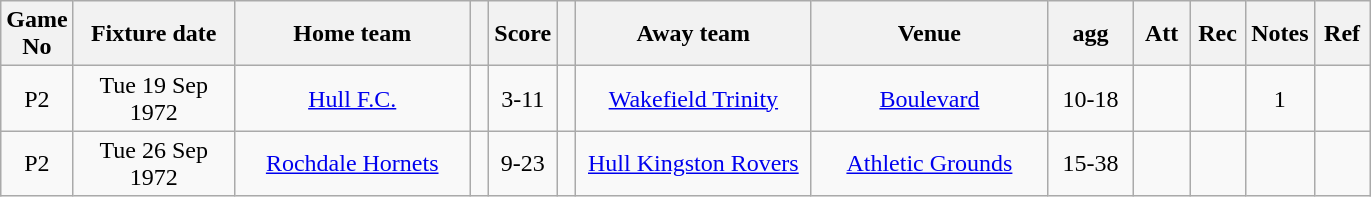<table class="wikitable" style="text-align:center;">
<tr>
<th width=20 abbr="No">Game No</th>
<th width=100 abbr="Date">Fixture date</th>
<th width=150 abbr="Home team">Home team</th>
<th width=5 abbr="space"></th>
<th width=20 abbr="Score">Score</th>
<th width=5 abbr="space"></th>
<th width=150 abbr="Away team">Away team</th>
<th width=150 abbr="Venue">Venue</th>
<th width=50 abbr="Agg">agg</th>
<th width=30 abbr="Att">Att</th>
<th width=30 abbr="Rec">Rec</th>
<th width=20 abbr="Notes">Notes</th>
<th width=30 abbr="Ref">Ref</th>
</tr>
<tr>
<td>P2</td>
<td>Tue 19 Sep 1972</td>
<td><a href='#'>Hull F.C.</a></td>
<td></td>
<td>3-11</td>
<td></td>
<td><a href='#'>Wakefield Trinity</a></td>
<td><a href='#'>Boulevard</a></td>
<td>10-18</td>
<td></td>
<td></td>
<td>1</td>
<td></td>
</tr>
<tr>
<td>P2</td>
<td>Tue 26 Sep 1972</td>
<td><a href='#'>Rochdale Hornets</a></td>
<td></td>
<td>9-23</td>
<td></td>
<td><a href='#'>Hull Kingston Rovers</a></td>
<td><a href='#'>Athletic Grounds</a></td>
<td>15-38</td>
<td></td>
<td></td>
<td></td>
<td></td>
</tr>
</table>
